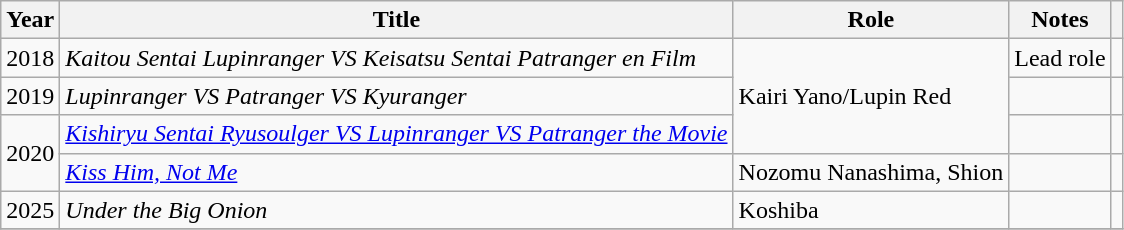<table class="wikitable">
<tr>
<th>Year</th>
<th>Title</th>
<th>Role</th>
<th>Notes</th>
<th></th>
</tr>
<tr>
<td rowspan="1">2018</td>
<td><em>Kaitou Sentai Lupinranger VS Keisatsu Sentai Patranger en Film</em></td>
<td rowspan=3>Kairi Yano/Lupin Red</td>
<td>Lead role</td>
<td></td>
</tr>
<tr>
<td rowspan="1">2019</td>
<td><em>Lupinranger VS Patranger VS Kyuranger</em></td>
<td></td>
<td></td>
</tr>
<tr>
<td rowspan="2">2020</td>
<td><em><a href='#'>Kishiryu Sentai Ryusoulger VS Lupinranger VS Patranger the Movie</a></em></td>
<td></td>
<td></td>
</tr>
<tr>
<td><em><a href='#'>Kiss Him, Not Me</a></em></td>
<td>Nozomu Nanashima, Shion</td>
<td></td>
<td></td>
</tr>
<tr>
<td>2025</td>
<td><em>Under the Big Onion</em></td>
<td>Koshiba</td>
<td></td>
<td></td>
</tr>
<tr>
</tr>
</table>
